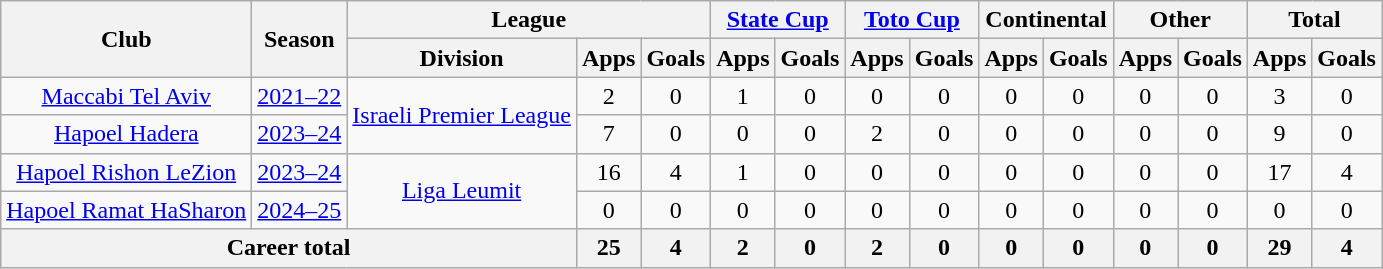<table class="wikitable" style="text-align: center">
<tr>
<th rowspan="2">Club</th>
<th rowspan="2">Season</th>
<th colspan="3">League</th>
<th colspan="2"><a href='#'>State Cup</a></th>
<th colspan="2"><a href='#'>Toto Cup</a></th>
<th colspan="2">Continental</th>
<th colspan="2">Other</th>
<th colspan="2">Total</th>
</tr>
<tr>
<th>Division</th>
<th>Apps</th>
<th>Goals</th>
<th>Apps</th>
<th>Goals</th>
<th>Apps</th>
<th>Goals</th>
<th>Apps</th>
<th>Goals</th>
<th>Apps</th>
<th>Goals</th>
<th>Apps</th>
<th>Goals</th>
</tr>
<tr>
<td><a href='#'>Maccabi Tel Aviv</a></td>
<td><a href='#'>2021–22</a></td>
<td rowspan="2"><a href='#'>Israeli Premier League</a></td>
<td>2</td>
<td>0</td>
<td>1</td>
<td>0</td>
<td>0</td>
<td>0</td>
<td>0</td>
<td>0</td>
<td>0</td>
<td>0</td>
<td>3</td>
<td>0</td>
</tr>
<tr>
<td><a href='#'>Hapoel Hadera</a></td>
<td><a href='#'>2023–24</a></td>
<td>7</td>
<td>0</td>
<td>0</td>
<td>0</td>
<td>2</td>
<td>0</td>
<td>0</td>
<td>0</td>
<td>0</td>
<td>0</td>
<td>9</td>
<td>0</td>
</tr>
<tr>
<td><a href='#'>Hapoel Rishon LeZion</a></td>
<td><a href='#'>2023–24</a></td>
<td rowspan="2"><a href='#'>Liga Leumit</a></td>
<td>16</td>
<td>4</td>
<td>1</td>
<td>0</td>
<td>0</td>
<td>0</td>
<td>0</td>
<td>0</td>
<td>0</td>
<td>0</td>
<td>17</td>
<td>4</td>
</tr>
<tr>
<td><a href='#'>Hapoel Ramat HaSharon</a></td>
<td><a href='#'>2024–25</a></td>
<td>0</td>
<td>0</td>
<td>0</td>
<td>0</td>
<td>0</td>
<td>0</td>
<td>0</td>
<td>0</td>
<td>0</td>
<td>0</td>
<td>0</td>
<td>0</td>
</tr>
<tr>
<th colspan="3">Career total</th>
<th>25</th>
<th>4</th>
<th>2</th>
<th>0</th>
<th>2</th>
<th>0</th>
<th>0</th>
<th>0</th>
<th>0</th>
<th>0</th>
<th>29</th>
<th>4</th>
</tr>
</table>
